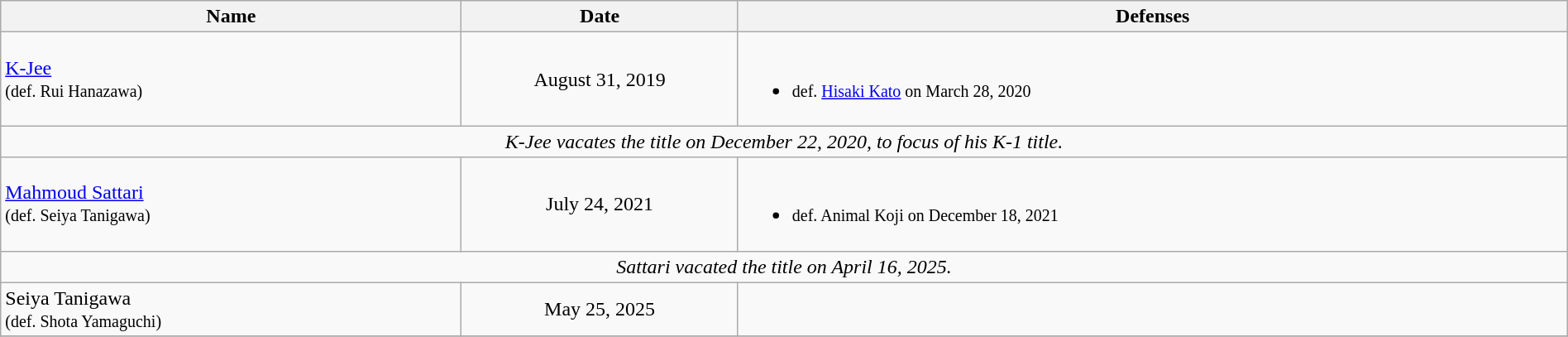<table class="wikitable" width=100%>
<tr>
<th width=25%>Name</th>
<th width=15%>Date</th>
<th width=45%>Defenses</th>
</tr>
<tr>
<td align=left> <a href='#'>K-Jee</a> <br><small>(def. Rui Hanazawa)</small></td>
<td align=center>August 31, 2019</td>
<td><br><ul><li><small>def. <a href='#'>Hisaki Kato</a> on March 28, 2020</small></li></ul></td>
</tr>
<tr>
<td colspan=3 align=center><em>K-Jee vacates the title on December 22, 2020, to focus of his K-1 title.</em></td>
</tr>
<tr>
<td align=left> <a href='#'>Mahmoud Sattari</a> <br><small>(def. Seiya Tanigawa)</small></td>
<td align=center>July 24, 2021</td>
<td><br><ul><li><small>def. Animal Koji on December 18, 2021</small></li></ul></td>
</tr>
<tr>
<td colspan=3 align=center><em>Sattari vacated the title on April 16, 2025.</em></td>
</tr>
<tr>
<td align=left> Seiya Tanigawa <br><small>(def. Shota Yamaguchi)</small></td>
<td align=center>May 25, 2025</td>
<td></td>
</tr>
<tr>
</tr>
</table>
